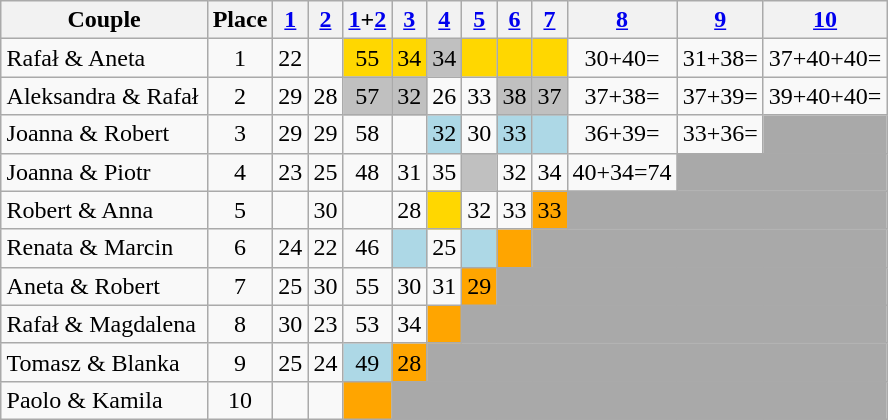<table class="wikitable sortable" style="margin:auto;text-align:center;">
<tr>
<th style="width:130px;">Couple</th>
<th>Place</th>
<th><a href='#'>1</a></th>
<th><a href='#'>2</a></th>
<th><a href='#'>1</a>+<a href='#'>2</a></th>
<th><a href='#'>3</a></th>
<th><a href='#'>4</a></th>
<th><a href='#'>5</a></th>
<th><a href='#'>6</a></th>
<th><a href='#'>7</a></th>
<th><a href='#'>8</a></th>
<th><a href='#'>9</a></th>
<th><a href='#'>10</a></th>
</tr>
<tr>
<td style="text-align:left;">Rafał & Aneta</td>
<td>1</td>
<td>22</td>
<td></td>
<td style="background:gold;">55</td>
<td style="background:gold;">34</td>
<td style="background:silver;">34</td>
<td style="background:gold;"></td>
<td style="background:gold;"></td>
<td style="background:gold;"></td>
<td>30+40=</td>
<td>31+38=</td>
<td>37+40+40=</td>
</tr>
<tr>
<td style="text-align:left;">Aleksandra & Rafał</td>
<td>2</td>
<td>29</td>
<td>28</td>
<td style="background:silver;">57</td>
<td style="background:silver;">32</td>
<td>26</td>
<td>33</td>
<td style="background:silver;">38</td>
<td style="background:silver;">37</td>
<td>37+38=</td>
<td>37+39=</td>
<td>39+40+40=</td>
</tr>
<tr>
<td style="text-align:left;">Joanna & Robert</td>
<td>3</td>
<td>29</td>
<td>29</td>
<td>58</td>
<td></td>
<td style="background:lightblue;">32</td>
<td>30</td>
<td style="background:lightblue;">33</td>
<td style="background:lightblue;"></td>
<td>36+39=</td>
<td>33+36=</td>
<td style="background:darkgrey;"></td>
</tr>
<tr>
<td style="text-align:left;">Joanna & Piotr</td>
<td>4</td>
<td>23</td>
<td>25</td>
<td>48</td>
<td>31</td>
<td>35</td>
<td style="background:silver;"></td>
<td>32</td>
<td>34</td>
<td>40+34=74</td>
<td style="background:darkgrey;" colspan="2"></td>
</tr>
<tr>
<td style="text-align:left;">Robert & Anna</td>
<td>5</td>
<td></td>
<td>30</td>
<td></td>
<td>28</td>
<td style="background:gold;"></td>
<td>32</td>
<td>33</td>
<td style="background:orange;">33</td>
<td style="background:darkgrey;" colspan="3"></td>
</tr>
<tr>
<td style="text-align:left;">Renata & Marcin</td>
<td>6</td>
<td>24</td>
<td>22</td>
<td>46</td>
<td style="background:lightblue;"></td>
<td>25</td>
<td style="background:lightblue;"></td>
<td style="background:orange;"></td>
<td style="background:darkgrey;" colspan="4"></td>
</tr>
<tr>
<td style="text-align:left;">Aneta & Robert</td>
<td>7</td>
<td>25</td>
<td>30</td>
<td>55</td>
<td>30</td>
<td>31</td>
<td style="background:orange;">29</td>
<td style="background:darkgrey;" colspan="5"></td>
</tr>
<tr>
<td style="text-align:left;">Rafał & Magdalena</td>
<td>8</td>
<td>30</td>
<td>23</td>
<td>53</td>
<td>34</td>
<td style="background:orange;"></td>
<td style="background:darkgrey;" colspan="6"></td>
</tr>
<tr>
<td style="text-align:left;">Tomasz & Blanka</td>
<td>9</td>
<td>25</td>
<td>24</td>
<td style="background:lightblue;">49</td>
<td style="background:orange;">28</td>
<td style="background:darkgrey;" colspan="7"></td>
</tr>
<tr>
<td style="text-align:left;">Paolo & Kamila</td>
<td>10</td>
<td></td>
<td></td>
<td style="background:orange;"></td>
<td style="background:darkgrey;" colspan="8"></td>
</tr>
</table>
